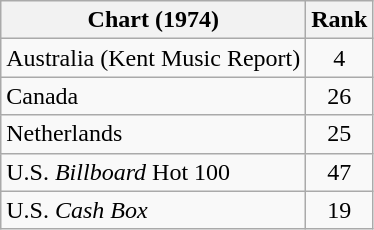<table class="wikitable sortable">
<tr>
<th align="left">Chart (1974)</th>
<th style="text-align:center;">Rank</th>
</tr>
<tr>
<td>Australia (Kent Music Report)</td>
<td style="text-align:center;">4</td>
</tr>
<tr>
<td>Canada</td>
<td style="text-align:center;">26</td>
</tr>
<tr>
<td>Netherlands</td>
<td align="center">25</td>
</tr>
<tr>
<td>U.S. <em>Billboard</em> Hot 100</td>
<td style="text-align:center;">47</td>
</tr>
<tr>
<td>U.S. <em>Cash Box</em></td>
<td style="text-align:center;">19</td>
</tr>
</table>
